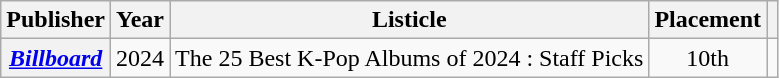<table class="wikitable plainrowheaders sortable" style="text-align:center">
<tr>
<th scope="col">Publisher</th>
<th scope="col">Year</th>
<th scope="col">Listicle</th>
<th scope="col">Placement</th>
<th scope="col" class="unsortable"></th>
</tr>
<tr>
<th scope="row"><em><a href='#'>Billboard</a></em></th>
<td>2024</td>
<td style="text-align:left">The 25 Best K-Pop Albums of 2024 : Staff Picks</td>
<td>10th</td>
<td></td>
</tr>
</table>
